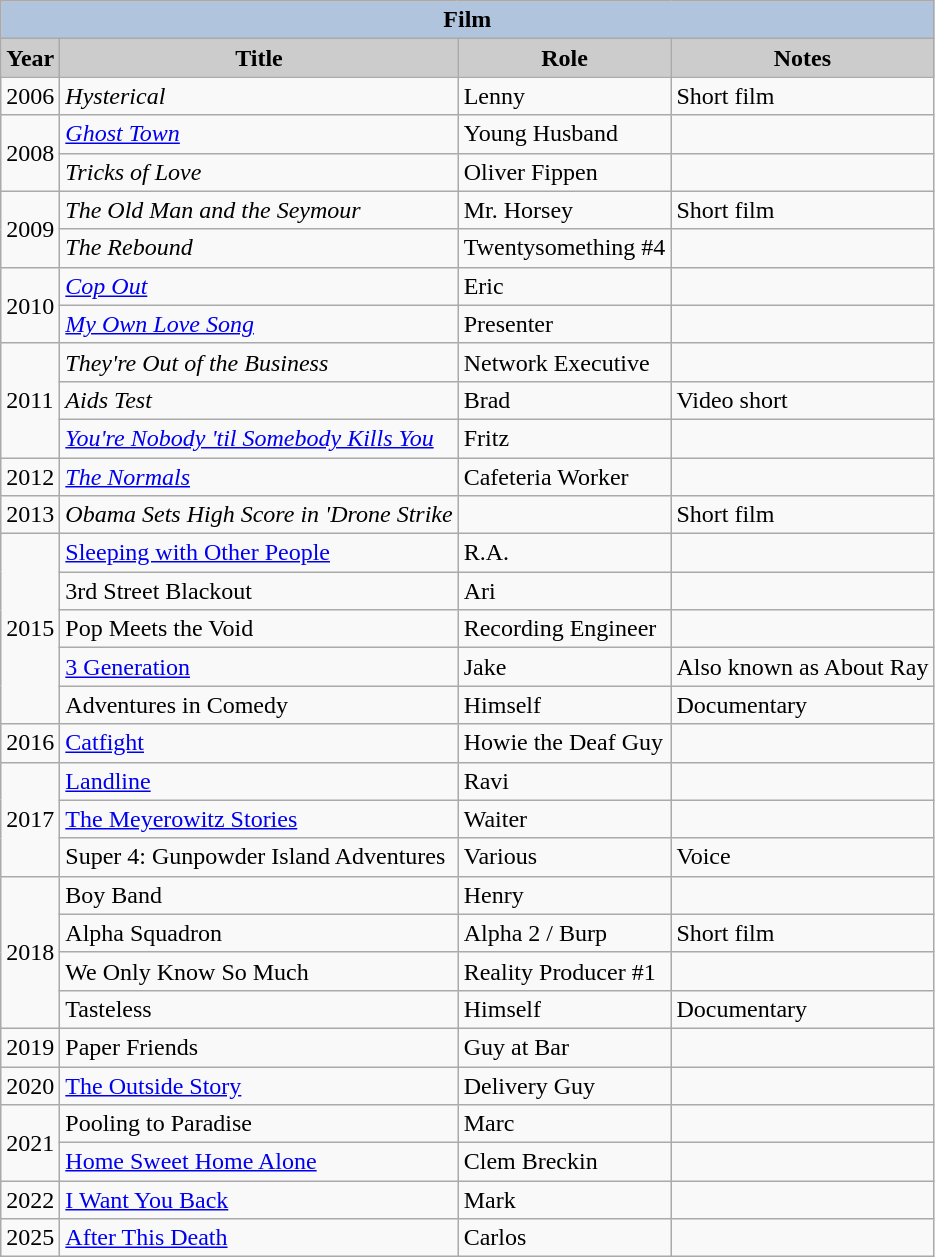<table class="wikitable">
<tr>
<th colspan=4 style="background:#B0C4DE;">Film</th>
</tr>
<tr>
<th style="background: #CCCCCC;">Year</th>
<th style="background: #CCCCCC;">Title</th>
<th style="background: #CCCCCC;">Role</th>
<th style="background: #CCCCCC;">Notes</th>
</tr>
<tr>
<td>2006</td>
<td><em>Hysterical</em></td>
<td>Lenny</td>
<td>Short film</td>
</tr>
<tr>
<td rowspan=2>2008</td>
<td><em><a href='#'>Ghost Town</a></em></td>
<td>Young Husband</td>
<td></td>
</tr>
<tr>
<td><em>Tricks of Love</em></td>
<td>Oliver Fippen</td>
<td></td>
</tr>
<tr>
<td rowspan=2>2009</td>
<td><em>The Old Man and the Seymour</em></td>
<td>Mr. Horsey</td>
<td>Short film</td>
</tr>
<tr>
<td><em>The Rebound</em></td>
<td>Twentysomething #4</td>
<td></td>
</tr>
<tr>
<td rowspan=2>2010</td>
<td><em><a href='#'>Cop Out</a></em></td>
<td>Eric</td>
<td></td>
</tr>
<tr>
<td><em><a href='#'>My Own Love Song</a></em></td>
<td>Presenter</td>
<td></td>
</tr>
<tr>
<td rowspan=3>2011</td>
<td><em>They're Out of the Business</em></td>
<td>Network Executive</td>
<td></td>
</tr>
<tr>
<td><em>Aids Test</em></td>
<td>Brad</td>
<td>Video short</td>
</tr>
<tr>
<td><em><a href='#'>You're Nobody 'til Somebody Kills You</a></em></td>
<td>Fritz</td>
<td></td>
</tr>
<tr>
<td>2012</td>
<td><em><a href='#'>The Normals</a></em></td>
<td>Cafeteria Worker</td>
</tr>
<tr>
<td>2013</td>
<td><em>Obama Sets High Score in 'Drone Strike<strong></td>
<td></td>
<td>Short film</td>
</tr>
<tr>
<td rowspan=5>2015</td>
<td></em><a href='#'>Sleeping with Other People</a><em></td>
<td>R.A.</td>
<td></td>
</tr>
<tr>
<td></em>3rd Street Blackout<em></td>
<td>Ari</td>
<td></td>
</tr>
<tr>
<td></em>Pop Meets the Void<em></td>
<td>Recording Engineer</td>
<td></td>
</tr>
<tr>
<td></em><a href='#'>3 Generation</a><em></td>
<td>Jake</td>
<td>Also known as </em>About Ray<em></td>
</tr>
<tr>
<td></em>Adventures in Comedy<em></td>
<td>Himself</td>
<td>Documentary</td>
</tr>
<tr>
<td>2016</td>
<td></em><a href='#'>Catfight</a><em></td>
<td>Howie the Deaf Guy</td>
<td></td>
</tr>
<tr>
<td rowspan=3>2017</td>
<td></em><a href='#'>Landline</a><em></td>
<td>Ravi</td>
<td></td>
</tr>
<tr>
<td></em><a href='#'>The Meyerowitz Stories</a><em></td>
<td>Waiter</td>
<td></td>
</tr>
<tr>
<td></em>Super 4: Gunpowder Island Adventures<em></td>
<td>Various</td>
<td>Voice</td>
</tr>
<tr>
<td rowspan=4>2018</td>
<td></em>Boy Band<em></td>
<td>Henry</td>
<td></td>
</tr>
<tr>
<td></em>Alpha Squadron<em></td>
<td>Alpha 2 / Burp</td>
<td>Short film</td>
</tr>
<tr>
<td></em>We Only Know So Much<em></td>
<td>Reality Producer #1</td>
<td></td>
</tr>
<tr>
<td></em>Tasteless<em></td>
<td>Himself</td>
<td>Documentary</td>
</tr>
<tr>
<td>2019</td>
<td></em>Paper Friends<em></td>
<td>Guy at Bar</td>
<td></td>
</tr>
<tr>
<td>2020</td>
<td></em><a href='#'>The Outside Story</a><em></td>
<td>Delivery Guy</td>
</tr>
<tr>
<td rowspan=2>2021</td>
<td></em>Pooling to Paradise<em></td>
<td>Marc</td>
<td></td>
</tr>
<tr>
<td></em><a href='#'>Home Sweet Home Alone</a><em></td>
<td>Clem Breckin</td>
<td></td>
</tr>
<tr>
<td>2022</td>
<td></em><a href='#'>I Want You Back</a><em></td>
<td>Mark</td>
<td></td>
</tr>
<tr>
<td>2025</td>
<td></em><a href='#'>After This Death</a><em></td>
<td>Carlos</td>
<td></td>
</tr>
</table>
